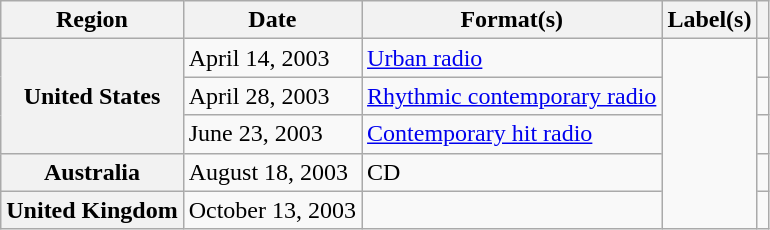<table class="wikitable plainrowheaders">
<tr>
<th scope="col">Region</th>
<th scope="col">Date</th>
<th scope="col">Format(s)</th>
<th scope="col">Label(s)</th>
<th scope="col"></th>
</tr>
<tr>
<th scope="row" rowspan="3">United States</th>
<td>April 14, 2003</td>
<td><a href='#'>Urban radio</a></td>
<td rowspan="5"></td>
<td align="center"></td>
</tr>
<tr>
<td>April 28, 2003</td>
<td><a href='#'>Rhythmic contemporary radio</a></td>
<td align="center"></td>
</tr>
<tr>
<td>June 23, 2003</td>
<td><a href='#'>Contemporary hit radio</a></td>
<td align="center"></td>
</tr>
<tr>
<th scope="row">Australia</th>
<td>August 18, 2003</td>
<td>CD</td>
<td align="center"></td>
</tr>
<tr>
<th scope="row">United Kingdom</th>
<td>October 13, 2003</td>
<td></td>
<td align="center"></td>
</tr>
</table>
